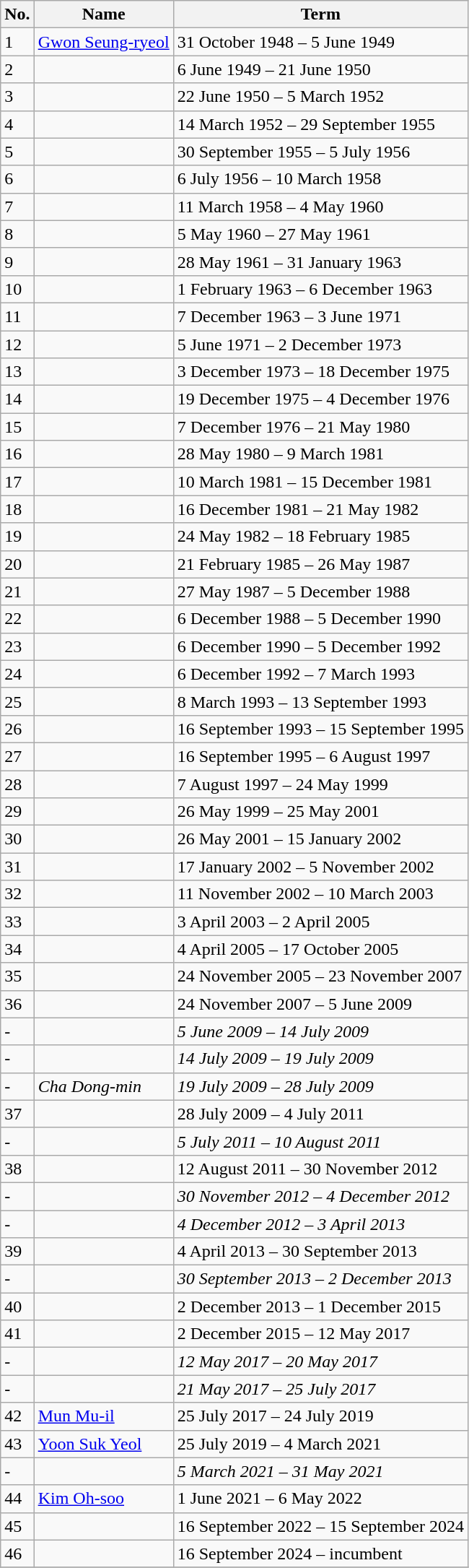<table class="wikitable">
<tr>
<th>No.</th>
<th>Name</th>
<th>Term</th>
</tr>
<tr>
<td>1</td>
<td><a href='#'>Gwon Seung-ryeol</a></td>
<td>31 October 1948 – 5 June 1949</td>
</tr>
<tr>
<td>2</td>
<td></td>
<td>6 June 1949 – 21 June 1950</td>
</tr>
<tr>
<td>3</td>
<td></td>
<td>22 June 1950 – 5 March 1952</td>
</tr>
<tr>
<td>4</td>
<td></td>
<td>14 March 1952 – 29 September 1955</td>
</tr>
<tr>
<td>5</td>
<td></td>
<td>30 September 1955 – 5 July 1956</td>
</tr>
<tr>
<td>6</td>
<td></td>
<td>6 July 1956 – 10 March 1958</td>
</tr>
<tr>
<td>7</td>
<td></td>
<td>11 March 1958 – 4 May 1960</td>
</tr>
<tr>
<td>8</td>
<td></td>
<td>5 May 1960 – 27 May 1961</td>
</tr>
<tr>
<td>9</td>
<td></td>
<td>28 May 1961 – 31 January 1963</td>
</tr>
<tr>
<td>10</td>
<td></td>
<td>1 February 1963 – 6 December 1963</td>
</tr>
<tr>
<td>11</td>
<td></td>
<td>7 December 1963 – 3 June 1971</td>
</tr>
<tr>
<td>12</td>
<td></td>
<td>5 June 1971 – 2 December 1973</td>
</tr>
<tr>
<td>13</td>
<td></td>
<td>3 December 1973 – 18 December 1975</td>
</tr>
<tr>
<td>14</td>
<td></td>
<td>19 December 1975 – 4 December 1976</td>
</tr>
<tr>
<td>15</td>
<td></td>
<td>7 December 1976 – 21 May 1980</td>
</tr>
<tr>
<td>16</td>
<td></td>
<td>28 May 1980 – 9 March 1981</td>
</tr>
<tr>
<td>17</td>
<td></td>
<td>10 March 1981 – 15 December 1981</td>
</tr>
<tr>
<td>18</td>
<td></td>
<td>16 December 1981 – 21 May 1982</td>
</tr>
<tr>
<td>19</td>
<td></td>
<td>24 May 1982 – 18 February 1985</td>
</tr>
<tr>
<td>20</td>
<td></td>
<td>21 February 1985 – 26 May 1987</td>
</tr>
<tr>
<td>21</td>
<td></td>
<td>27 May 1987 – 5 December 1988</td>
</tr>
<tr>
<td>22</td>
<td></td>
<td>6 December 1988 – 5 December 1990</td>
</tr>
<tr>
<td>23</td>
<td></td>
<td>6 December 1990 – 5 December 1992</td>
</tr>
<tr>
<td>24</td>
<td></td>
<td>6 December 1992 – 7 March 1993</td>
</tr>
<tr>
<td>25</td>
<td></td>
<td>8 March 1993 – 13 September 1993</td>
</tr>
<tr>
<td>26</td>
<td></td>
<td>16 September 1993 – 15 September 1995</td>
</tr>
<tr>
<td>27</td>
<td></td>
<td>16 September 1995 – 6 August 1997</td>
</tr>
<tr>
<td>28</td>
<td></td>
<td>7 August 1997 – 24 May 1999</td>
</tr>
<tr>
<td>29</td>
<td></td>
<td>26 May 1999 – 25 May 2001</td>
</tr>
<tr>
<td>30</td>
<td></td>
<td>26 May 2001 – 15 January 2002</td>
</tr>
<tr>
<td>31</td>
<td></td>
<td>17 January 2002 – 5 November 2002</td>
</tr>
<tr>
<td>32</td>
<td></td>
<td>11 November 2002 – 10 March 2003</td>
</tr>
<tr>
<td>33</td>
<td></td>
<td>3 April 2003 – 2 April 2005</td>
</tr>
<tr>
<td>34</td>
<td></td>
<td>4 April 2005 – 17 October 2005</td>
</tr>
<tr>
<td>35</td>
<td></td>
<td>24 November 2005 – 23 November 2007</td>
</tr>
<tr>
<td>36</td>
<td></td>
<td>24 November 2007 – 5 June 2009</td>
</tr>
<tr>
<td>-</td>
<td><em></em></td>
<td><em>5 June 2009 – 14 July 2009</em></td>
</tr>
<tr>
<td>-</td>
<td><em></em></td>
<td><em>14 July 2009 – 19 July 2009</em></td>
</tr>
<tr>
<td>-</td>
<td><em>Cha Dong-min</em></td>
<td><em>19 July 2009 – 28 July 2009</em></td>
</tr>
<tr>
<td>37</td>
<td></td>
<td>28 July 2009 – 4 July 2011</td>
</tr>
<tr>
<td>-</td>
<td><em></em></td>
<td><em>5 July 2011 – 10 August 2011</em></td>
</tr>
<tr>
<td>38</td>
<td></td>
<td>12 August 2011 – 30 November 2012</td>
</tr>
<tr>
<td>-</td>
<td><em></em></td>
<td><em>30 November 2012 – 4 December 2012</em></td>
</tr>
<tr>
<td>-</td>
<td><em></em></td>
<td><em>4 December 2012 – 3 April 2013</em></td>
</tr>
<tr>
<td>39</td>
<td></td>
<td>4 April 2013 – 30 September 2013</td>
</tr>
<tr>
<td>-</td>
<td><em></em></td>
<td><em>30 September 2013 – 2 December 2013</em></td>
</tr>
<tr>
<td>40</td>
<td></td>
<td>2 December 2013 – 1 December 2015</td>
</tr>
<tr>
<td>41</td>
<td></td>
<td>2 December 2015 – 12 May 2017</td>
</tr>
<tr>
<td>-</td>
<td><em></em></td>
<td><em>12 May 2017 – 20 May 2017</em></td>
</tr>
<tr>
<td>-</td>
<td><em></em></td>
<td><em>21 May 2017 – 25 July 2017</em></td>
</tr>
<tr>
<td>42</td>
<td><a href='#'>Mun Mu-il</a></td>
<td>25 July 2017 – 24 July 2019</td>
</tr>
<tr>
<td>43</td>
<td><a href='#'>Yoon Suk Yeol</a></td>
<td>25 July 2019 – 4 March 2021</td>
</tr>
<tr>
<td>-</td>
<td><em></em></td>
<td><em>5 March 2021 – 31 May 2021</em></td>
</tr>
<tr>
<td>44</td>
<td><a href='#'>Kim Oh-soo</a></td>
<td>1 June 2021 – 6 May 2022 </td>
</tr>
<tr>
<td>45</td>
<td></td>
<td>16 September 2022 – 15 September 2024</td>
</tr>
<tr>
<td>46</td>
<td></td>
<td>16 September 2024 – incumbent</td>
</tr>
<tr>
</tr>
</table>
